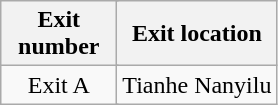<table class="wikitable">
<tr>
<th style="width:70px" colspan="2">Exit number</th>
<th>Exit location</th>
</tr>
<tr>
<td align="center" colspan="2">Exit A</td>
<td>Tianhe Nanyilu</td>
</tr>
</table>
